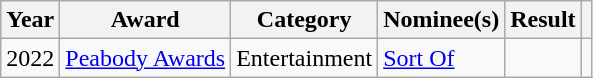<table class="wikitable plainrowheaders sortable">
<tr>
<th scope="col">Year</th>
<th scope="col">Award</th>
<th scope="col">Category</th>
<th scope="col">Nominee(s)</th>
<th scope="col">Result</th>
<th scope="col" class="unsortable"></th>
</tr>
<tr>
<td>2022</td>
<td><a href='#'>Peabody Awards</a></td>
<td>Entertainment</td>
<td><a href='#'>Sort Of</a></td>
<td></td>
<td></td>
</tr>
</table>
